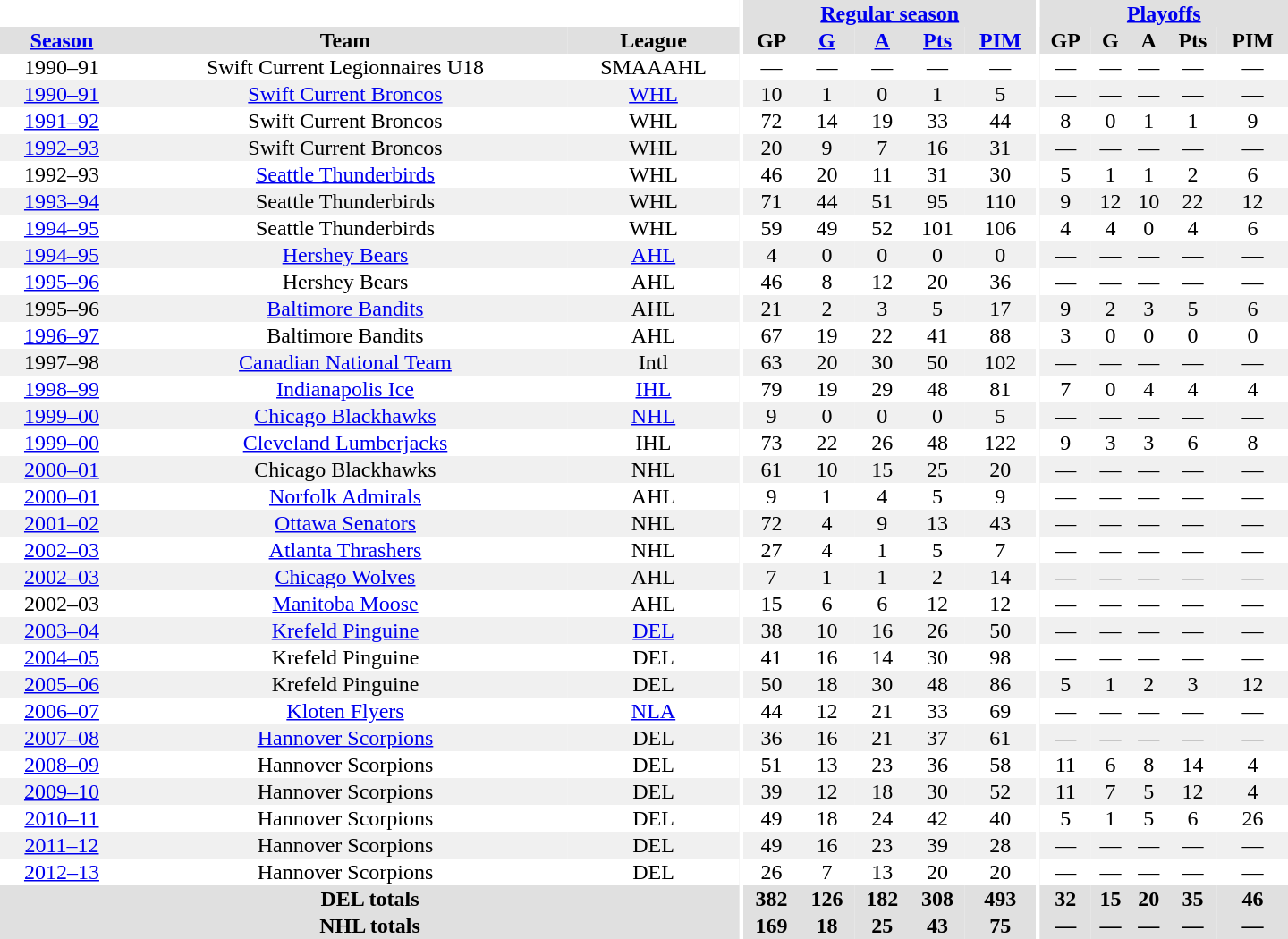<table border="0" cellpadding="1" cellspacing="0" style="text-align:center; width:60em">
<tr bgcolor="#e0e0e0">
<th colspan="3" bgcolor="#ffffff"></th>
<th rowspan="100" bgcolor="#ffffff"></th>
<th colspan="5"><a href='#'>Regular season</a></th>
<th rowspan="100" bgcolor="#ffffff"></th>
<th colspan="5"><a href='#'>Playoffs</a></th>
</tr>
<tr bgcolor="#e0e0e0">
<th><a href='#'>Season</a></th>
<th>Team</th>
<th>League</th>
<th>GP</th>
<th><a href='#'>G</a></th>
<th><a href='#'>A</a></th>
<th><a href='#'>Pts</a></th>
<th><a href='#'>PIM</a></th>
<th>GP</th>
<th>G</th>
<th>A</th>
<th>Pts</th>
<th>PIM</th>
</tr>
<tr>
<td>1990–91</td>
<td>Swift Current Legionnaires U18</td>
<td>SMAAAHL</td>
<td>—</td>
<td>—</td>
<td>—</td>
<td>—</td>
<td>—</td>
<td>—</td>
<td>—</td>
<td>—</td>
<td>—</td>
<td>—</td>
</tr>
<tr bgcolor="#f0f0f0">
<td><a href='#'>1990–91</a></td>
<td><a href='#'>Swift Current Broncos</a></td>
<td><a href='#'>WHL</a></td>
<td>10</td>
<td>1</td>
<td>0</td>
<td>1</td>
<td>5</td>
<td>—</td>
<td>—</td>
<td>—</td>
<td>—</td>
<td>—</td>
</tr>
<tr>
<td><a href='#'>1991–92</a></td>
<td>Swift Current Broncos</td>
<td>WHL</td>
<td>72</td>
<td>14</td>
<td>19</td>
<td>33</td>
<td>44</td>
<td>8</td>
<td>0</td>
<td>1</td>
<td>1</td>
<td>9</td>
</tr>
<tr bgcolor="#f0f0f0">
<td><a href='#'>1992–93</a></td>
<td>Swift Current Broncos</td>
<td>WHL</td>
<td>20</td>
<td>9</td>
<td>7</td>
<td>16</td>
<td>31</td>
<td>—</td>
<td>—</td>
<td>—</td>
<td>—</td>
<td>—</td>
</tr>
<tr>
<td>1992–93</td>
<td><a href='#'>Seattle Thunderbirds</a></td>
<td>WHL</td>
<td>46</td>
<td>20</td>
<td>11</td>
<td>31</td>
<td>30</td>
<td>5</td>
<td>1</td>
<td>1</td>
<td>2</td>
<td>6</td>
</tr>
<tr bgcolor="#f0f0f0">
<td><a href='#'>1993–94</a></td>
<td>Seattle Thunderbirds</td>
<td>WHL</td>
<td>71</td>
<td>44</td>
<td>51</td>
<td>95</td>
<td>110</td>
<td>9</td>
<td>12</td>
<td>10</td>
<td>22</td>
<td>12</td>
</tr>
<tr>
<td><a href='#'>1994–95</a></td>
<td>Seattle Thunderbirds</td>
<td>WHL</td>
<td>59</td>
<td>49</td>
<td>52</td>
<td>101</td>
<td>106</td>
<td>4</td>
<td>4</td>
<td>0</td>
<td>4</td>
<td>6</td>
</tr>
<tr bgcolor="#f0f0f0">
<td><a href='#'>1994–95</a></td>
<td><a href='#'>Hershey Bears</a></td>
<td><a href='#'>AHL</a></td>
<td>4</td>
<td>0</td>
<td>0</td>
<td>0</td>
<td>0</td>
<td>—</td>
<td>—</td>
<td>—</td>
<td>—</td>
<td>—</td>
</tr>
<tr>
<td><a href='#'>1995–96</a></td>
<td>Hershey Bears</td>
<td>AHL</td>
<td>46</td>
<td>8</td>
<td>12</td>
<td>20</td>
<td>36</td>
<td>—</td>
<td>—</td>
<td>—</td>
<td>—</td>
<td>—</td>
</tr>
<tr bgcolor="#f0f0f0">
<td>1995–96</td>
<td><a href='#'>Baltimore Bandits</a></td>
<td>AHL</td>
<td>21</td>
<td>2</td>
<td>3</td>
<td>5</td>
<td>17</td>
<td>9</td>
<td>2</td>
<td>3</td>
<td>5</td>
<td>6</td>
</tr>
<tr>
<td><a href='#'>1996–97</a></td>
<td>Baltimore Bandits</td>
<td>AHL</td>
<td>67</td>
<td>19</td>
<td>22</td>
<td>41</td>
<td>88</td>
<td>3</td>
<td>0</td>
<td>0</td>
<td>0</td>
<td>0</td>
</tr>
<tr bgcolor="#f0f0f0">
<td>1997–98</td>
<td><a href='#'>Canadian National Team</a></td>
<td>Intl</td>
<td>63</td>
<td>20</td>
<td>30</td>
<td>50</td>
<td>102</td>
<td>—</td>
<td>—</td>
<td>—</td>
<td>—</td>
<td>—</td>
</tr>
<tr>
<td><a href='#'>1998–99</a></td>
<td><a href='#'>Indianapolis Ice</a></td>
<td><a href='#'>IHL</a></td>
<td>79</td>
<td>19</td>
<td>29</td>
<td>48</td>
<td>81</td>
<td>7</td>
<td>0</td>
<td>4</td>
<td>4</td>
<td>4</td>
</tr>
<tr bgcolor="#f0f0f0">
<td><a href='#'>1999–00</a></td>
<td><a href='#'>Chicago Blackhawks</a></td>
<td><a href='#'>NHL</a></td>
<td>9</td>
<td>0</td>
<td>0</td>
<td>0</td>
<td>5</td>
<td>—</td>
<td>—</td>
<td>—</td>
<td>—</td>
<td>—</td>
</tr>
<tr>
<td><a href='#'>1999–00</a></td>
<td><a href='#'>Cleveland Lumberjacks</a></td>
<td>IHL</td>
<td>73</td>
<td>22</td>
<td>26</td>
<td>48</td>
<td>122</td>
<td>9</td>
<td>3</td>
<td>3</td>
<td>6</td>
<td>8</td>
</tr>
<tr bgcolor="#f0f0f0">
<td><a href='#'>2000–01</a></td>
<td>Chicago Blackhawks</td>
<td>NHL</td>
<td>61</td>
<td>10</td>
<td>15</td>
<td>25</td>
<td>20</td>
<td>—</td>
<td>—</td>
<td>—</td>
<td>—</td>
<td>—</td>
</tr>
<tr>
<td><a href='#'>2000–01</a></td>
<td><a href='#'>Norfolk Admirals</a></td>
<td>AHL</td>
<td>9</td>
<td>1</td>
<td>4</td>
<td>5</td>
<td>9</td>
<td>—</td>
<td>—</td>
<td>—</td>
<td>—</td>
<td>—</td>
</tr>
<tr bgcolor="#f0f0f0">
<td><a href='#'>2001–02</a></td>
<td><a href='#'>Ottawa Senators</a></td>
<td>NHL</td>
<td>72</td>
<td>4</td>
<td>9</td>
<td>13</td>
<td>43</td>
<td>—</td>
<td>—</td>
<td>—</td>
<td>—</td>
<td>—</td>
</tr>
<tr>
<td><a href='#'>2002–03</a></td>
<td><a href='#'>Atlanta Thrashers</a></td>
<td>NHL</td>
<td>27</td>
<td>4</td>
<td>1</td>
<td>5</td>
<td>7</td>
<td>—</td>
<td>—</td>
<td>—</td>
<td>—</td>
<td>—</td>
</tr>
<tr bgcolor="#f0f0f0">
<td><a href='#'>2002–03</a></td>
<td><a href='#'>Chicago Wolves</a></td>
<td>AHL</td>
<td>7</td>
<td>1</td>
<td>1</td>
<td>2</td>
<td>14</td>
<td>—</td>
<td>—</td>
<td>—</td>
<td>—</td>
<td>—</td>
</tr>
<tr>
<td>2002–03</td>
<td><a href='#'>Manitoba Moose</a></td>
<td>AHL</td>
<td>15</td>
<td>6</td>
<td>6</td>
<td>12</td>
<td>12</td>
<td>—</td>
<td>—</td>
<td>—</td>
<td>—</td>
<td>—</td>
</tr>
<tr bgcolor="#f0f0f0">
<td><a href='#'>2003–04</a></td>
<td><a href='#'>Krefeld Pinguine</a></td>
<td><a href='#'>DEL</a></td>
<td>38</td>
<td>10</td>
<td>16</td>
<td>26</td>
<td>50</td>
<td>—</td>
<td>—</td>
<td>—</td>
<td>—</td>
<td>—</td>
</tr>
<tr>
<td><a href='#'>2004–05</a></td>
<td>Krefeld Pinguine</td>
<td>DEL</td>
<td>41</td>
<td>16</td>
<td>14</td>
<td>30</td>
<td>98</td>
<td>—</td>
<td>—</td>
<td>—</td>
<td>—</td>
<td>—</td>
</tr>
<tr bgcolor="#f0f0f0">
<td><a href='#'>2005–06</a></td>
<td>Krefeld Pinguine</td>
<td>DEL</td>
<td>50</td>
<td>18</td>
<td>30</td>
<td>48</td>
<td>86</td>
<td>5</td>
<td>1</td>
<td>2</td>
<td>3</td>
<td>12</td>
</tr>
<tr>
<td><a href='#'>2006–07</a></td>
<td><a href='#'>Kloten Flyers</a></td>
<td><a href='#'>NLA</a></td>
<td>44</td>
<td>12</td>
<td>21</td>
<td>33</td>
<td>69</td>
<td>—</td>
<td>—</td>
<td>—</td>
<td>—</td>
<td>—</td>
</tr>
<tr bgcolor="#f0f0f0">
<td><a href='#'>2007–08</a></td>
<td><a href='#'>Hannover Scorpions</a></td>
<td>DEL</td>
<td>36</td>
<td>16</td>
<td>21</td>
<td>37</td>
<td>61</td>
<td>—</td>
<td>—</td>
<td>—</td>
<td>—</td>
<td>—</td>
</tr>
<tr>
<td><a href='#'>2008–09</a></td>
<td>Hannover Scorpions</td>
<td>DEL</td>
<td>51</td>
<td>13</td>
<td>23</td>
<td>36</td>
<td>58</td>
<td>11</td>
<td>6</td>
<td>8</td>
<td>14</td>
<td>4</td>
</tr>
<tr bgcolor="#f0f0f0">
<td><a href='#'>2009–10</a></td>
<td>Hannover Scorpions</td>
<td>DEL</td>
<td>39</td>
<td>12</td>
<td>18</td>
<td>30</td>
<td>52</td>
<td>11</td>
<td>7</td>
<td>5</td>
<td>12</td>
<td>4</td>
</tr>
<tr>
<td><a href='#'>2010–11</a></td>
<td>Hannover Scorpions</td>
<td>DEL</td>
<td>49</td>
<td>18</td>
<td>24</td>
<td>42</td>
<td>40</td>
<td>5</td>
<td>1</td>
<td>5</td>
<td>6</td>
<td>26</td>
</tr>
<tr bgcolor="#f0f0f0">
<td><a href='#'>2011–12</a></td>
<td>Hannover Scorpions</td>
<td>DEL</td>
<td>49</td>
<td>16</td>
<td>23</td>
<td>39</td>
<td>28</td>
<td>—</td>
<td>—</td>
<td>—</td>
<td>—</td>
<td>—</td>
</tr>
<tr>
<td><a href='#'>2012–13</a></td>
<td>Hannover Scorpions</td>
<td>DEL</td>
<td>26</td>
<td>7</td>
<td>13</td>
<td>20</td>
<td>20</td>
<td>—</td>
<td>—</td>
<td>—</td>
<td>—</td>
<td>—</td>
</tr>
<tr bgcolor="#e0e0e0">
<th colspan="3">DEL totals</th>
<th>382</th>
<th>126</th>
<th>182</th>
<th>308</th>
<th>493</th>
<th>32</th>
<th>15</th>
<th>20</th>
<th>35</th>
<th>46</th>
</tr>
<tr bgcolor="#e0e0e0">
<th colspan="3">NHL totals</th>
<th>169</th>
<th>18</th>
<th>25</th>
<th>43</th>
<th>75</th>
<th>—</th>
<th>—</th>
<th>—</th>
<th>—</th>
<th>—</th>
</tr>
</table>
